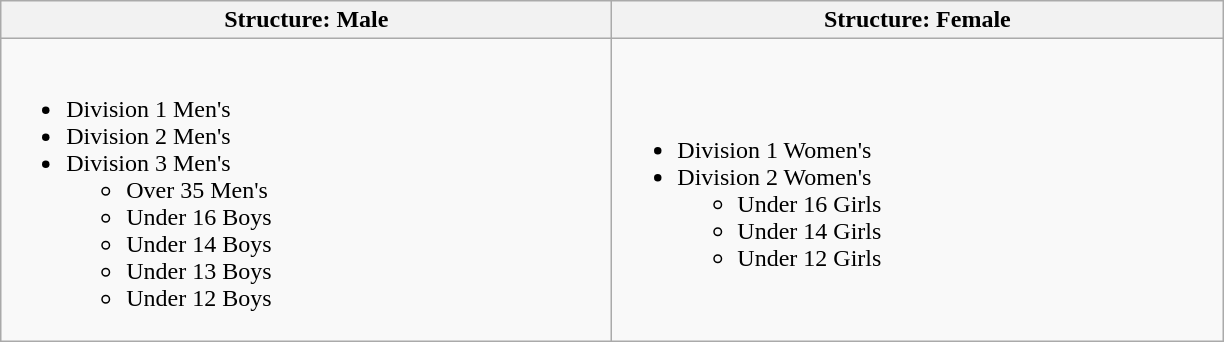<table class="wikitable">
<tr>
<th width=400>Structure: Male</th>
<th width=400>Structure: Female</th>
</tr>
<tr>
<td><br><ul><li>Division 1 Men's</li><li>Division 2 Men's</li><li>Division 3 Men's<ul><li>Over 35 Men's</li><li>Under 16 Boys</li><li>Under 14 Boys</li><li>Under 13 Boys</li><li>Under 12 Boys</li></ul></li></ul></td>
<td><br><ul><li>Division 1 Women's</li><li>Division 2 Women's<ul><li>Under 16 Girls</li><li>Under 14 Girls</li><li>Under 12 Girls</li></ul></li></ul></td>
</tr>
</table>
